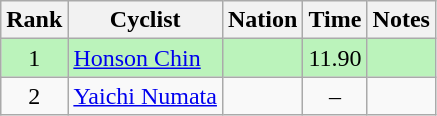<table class="wikitable sortable" style="text-align:center">
<tr>
<th>Rank</th>
<th>Cyclist</th>
<th>Nation</th>
<th>Time</th>
<th>Notes</th>
</tr>
<tr bgcolor=bbf3bb>
<td>1</td>
<td align=left data-sort-value="Chin, Honson"><a href='#'>Honson Chin</a></td>
<td align=left></td>
<td>11.90</td>
<td></td>
</tr>
<tr>
<td>2</td>
<td align=left data-sort-value="Numata, Yaichi"><a href='#'>Yaichi Numata</a></td>
<td align=left></td>
<td>–</td>
<td></td>
</tr>
</table>
